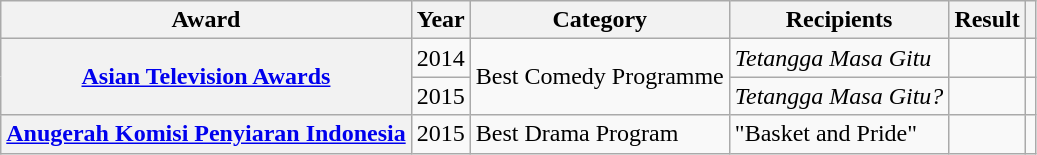<table class="sortable wikitable">
<tr>
<th>Award</th>
<th>Year</th>
<th>Category</th>
<th>Recipients</th>
<th>Result</th>
<th></th>
</tr>
<tr>
<th rowspan=2><a href='#'>Asian Television Awards</a></th>
<td>2014</td>
<td rowspan=2>Best Comedy Programme</td>
<td><em>Tetangga Masa Gitu</em></td>
<td></td>
<td></td>
</tr>
<tr>
<td>2015</td>
<td><em>Tetangga Masa Gitu?</em></td>
<td></td>
<td></td>
</tr>
<tr>
<th><a href='#'>Anugerah Komisi Penyiaran Indonesia</a></th>
<td>2015</td>
<td>Best Drama Program</td>
<td>"Basket and Pride"</td>
<td></td>
<td></td>
</tr>
</table>
